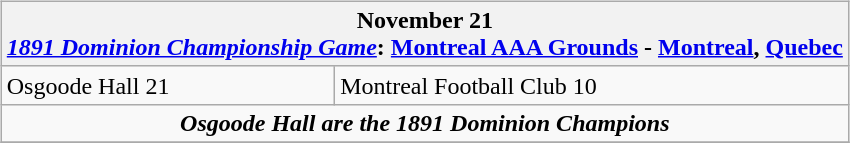<table cellspacing="10">
<tr>
<td valign="top"><br><table class="wikitable">
<tr>
<th bgcolor="#DDDDDD" colspan="4">November 21<br><a href='#'><em>1891 Dominion Championship Game</em></a>: <a href='#'>Montreal AAA Grounds</a> - <a href='#'>Montreal</a>, <a href='#'>Quebec</a></th>
</tr>
<tr>
<td>Osgoode Hall 21</td>
<td>Montreal Football Club 10</td>
</tr>
<tr>
<td align="center" colspan="4"><strong><em>Osgoode Hall are the 1891 Dominion Champions</em></strong></td>
</tr>
<tr>
</tr>
</table>
</td>
</tr>
</table>
